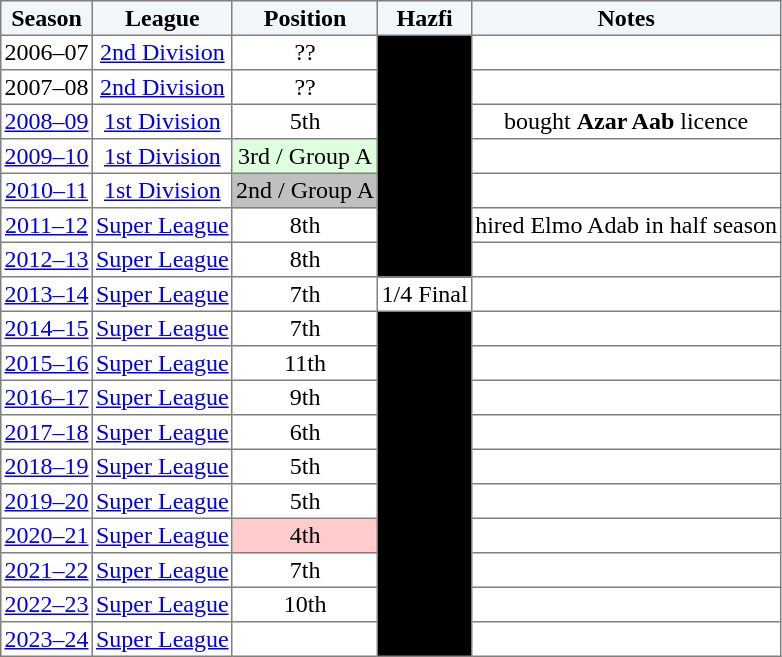<table border="1" cellpadding="2" style="border-collapse:collapse; text-align:center; font-size:normal;">
<tr style="background:#f0f6fa;">
<th>Season</th>
<th>League</th>
<th>Position</th>
<th>Hazfi</th>
<th>Notes</th>
</tr>
<tr>
<td>2006–07</td>
<td><a href='#'>2nd Division</a></td>
<td>??</td>
<td rowspan=7 bgcolor= black></td>
<td></td>
</tr>
<tr>
<td>2007–08</td>
<td><a href='#'>2nd Division</a></td>
<td>??</td>
<td></td>
</tr>
<tr>
<td><a href='#'>2008–09</a></td>
<td><a href='#'>1st Division</a></td>
<td>5th</td>
<td>bought <strong>Azar Aab</strong> licence</td>
</tr>
<tr>
<td><a href='#'>2009–10</a></td>
<td><a href='#'>1st Division</a></td>
<td bgcolor=DDFFDD>3rd / Group A</td>
<td></td>
</tr>
<tr>
<td><a href='#'>2010–11</a></td>
<td><a href='#'>1st Division</a></td>
<td bgcolor=silver>2nd / Group A</td>
<td></td>
</tr>
<tr>
<td><a href='#'>2011–12</a></td>
<td><a href='#'>Super League</a></td>
<td>8th</td>
<td>hired Elmo Adab in half season </td>
</tr>
<tr>
<td><a href='#'>2012–13</a></td>
<td><a href='#'>Super League</a></td>
<td>8th</td>
<td></td>
</tr>
<tr>
<td><a href='#'>2013–14</a></td>
<td><a href='#'>Super League</a></td>
<td>7th</td>
<td>1/4 Final</td>
<td></td>
</tr>
<tr>
<td><a href='#'>2014–15</a></td>
<td><a href='#'>Super League</a></td>
<td>7th</td>
<td rowspan=10 bgcolor= black></td>
<td></td>
</tr>
<tr>
<td><a href='#'>2015–16</a></td>
<td><a href='#'>Super League</a></td>
<td>11th</td>
<td></td>
</tr>
<tr>
<td><a href='#'>2016–17</a></td>
<td><a href='#'>Super League</a></td>
<td>9th</td>
<td></td>
</tr>
<tr>
<td><a href='#'>2017–18</a></td>
<td><a href='#'>Super League</a></td>
<td>6th</td>
<td></td>
</tr>
<tr>
<td><a href='#'>2018–19</a></td>
<td><a href='#'>Super League</a></td>
<td>5th</td>
<td></td>
</tr>
<tr>
<td><a href='#'>2019–20</a></td>
<td><a href='#'>Super League</a></td>
<td>5th</td>
<td></td>
</tr>
<tr>
<td><a href='#'>2020–21</a></td>
<td><a href='#'>Super League</a></td>
<td bgcolor="#FFCCCC">4th</td>
<td></td>
</tr>
<tr>
<td><a href='#'>2021–22</a></td>
<td><a href='#'>Super League</a></td>
<td>7th</td>
<td></td>
</tr>
<tr>
<td><a href='#'>2022–23</a></td>
<td><a href='#'>Super League</a></td>
<td>10th</td>
<td></td>
</tr>
<tr>
<td><a href='#'>2023–24</a></td>
<td><a href='#'>Super League</a></td>
<td></td>
<td></td>
</tr>
</table>
